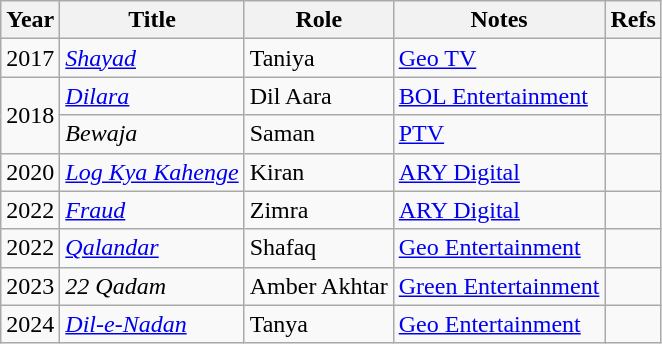<table class="wikitable">
<tr>
<th>Year</th>
<th>Title</th>
<th>Role</th>
<th>Notes</th>
<th>Refs</th>
</tr>
<tr>
<td>2017</td>
<td><em><a href='#'>Shayad</a></em></td>
<td>Taniya</td>
<td><a href='#'>Geo TV</a></td>
<td></td>
</tr>
<tr>
<td rowspan="2">2018</td>
<td><em><a href='#'>Dilara</a></em></td>
<td>Dil Aara</td>
<td><a href='#'>BOL Entertainment</a></td>
<td></td>
</tr>
<tr>
<td><em>Bewaja</em></td>
<td>Saman</td>
<td><a href='#'>PTV</a></td>
<td></td>
</tr>
<tr>
<td>2020</td>
<td><em><a href='#'>Log Kya Kahenge</a></em></td>
<td>Kiran</td>
<td><a href='#'>ARY Digital</a></td>
<td></td>
</tr>
<tr>
<td>2022</td>
<td><em><a href='#'>Fraud</a></em></td>
<td>Zimra</td>
<td><a href='#'>ARY Digital</a></td>
<td></td>
</tr>
<tr>
<td>2022</td>
<td><em><a href='#'>Qalandar</a></em></td>
<td>Shafaq</td>
<td><a href='#'>Geo Entertainment</a></td>
<td></td>
</tr>
<tr>
<td>2023</td>
<td><em>22 Qadam</em></td>
<td>Amber Akhtar</td>
<td><a href='#'>Green Entertainment</a></td>
<td></td>
</tr>
<tr>
<td>2024</td>
<td><em><a href='#'>Dil-e-Nadan</a></em></td>
<td>Tanya</td>
<td><a href='#'>Geo Entertainment</a></td>
</tr>
</table>
